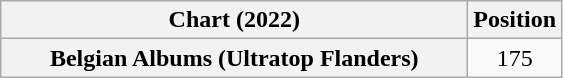<table class="wikitable sortable plainrowheaders" style="text-align:center">
<tr>
<th scope="col" style="width:19em">Chart (2022)</th>
<th scope="col">Position</th>
</tr>
<tr>
<th scope="row">Belgian Albums (Ultratop Flanders)</th>
<td>175</td>
</tr>
</table>
